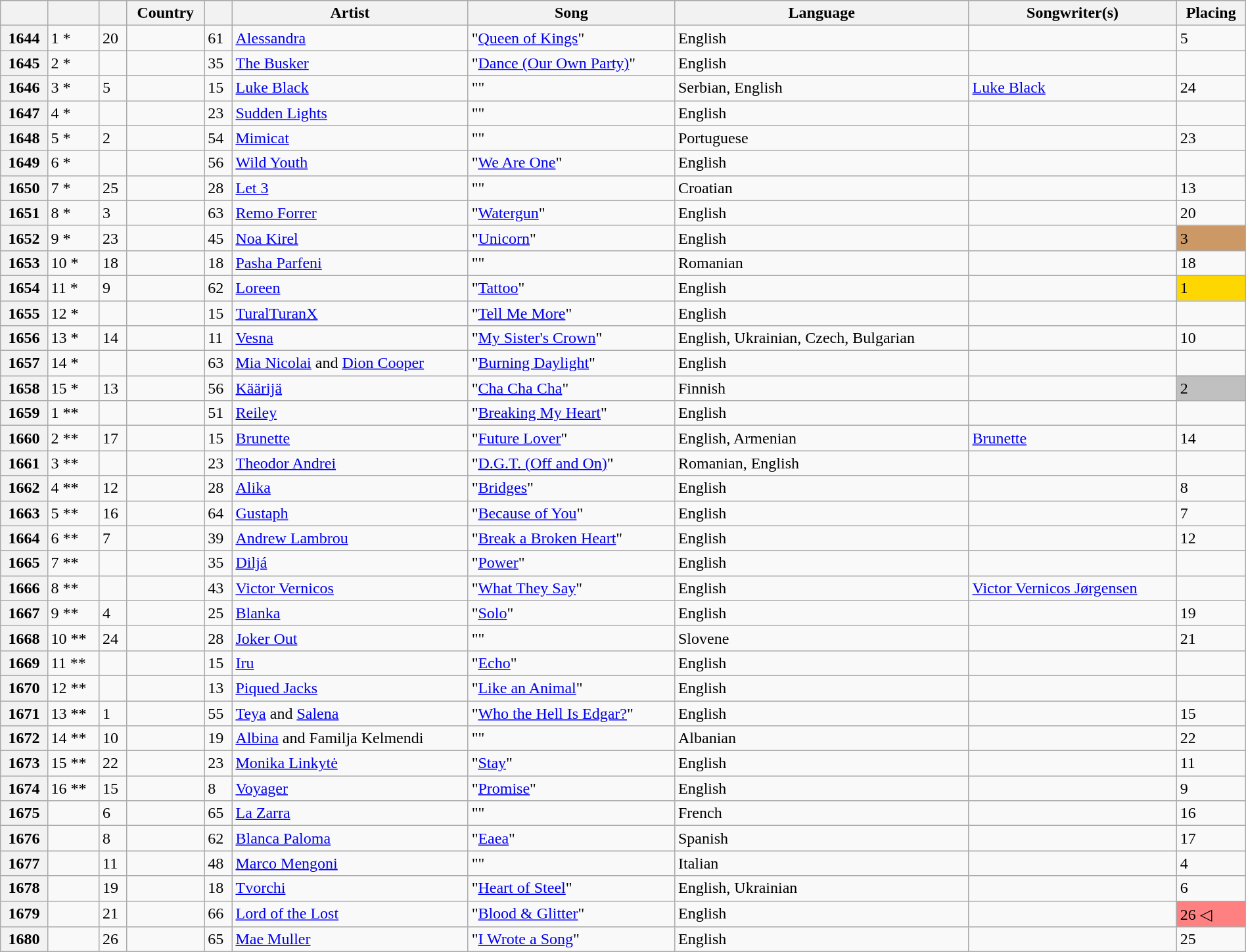<table class="wikitable sortable plainrowheaders" style="width:100%">
<tr>
</tr>
<tr>
<th scope="col"></th>
<th scope="col"></th>
<th scope="col"></th>
<th scope="col">Country</th>
<th scope="col" class="unsortable"></th>
<th scope="col">Artist</th>
<th scope="col">Song</th>
<th scope="col">Language</th>
<th scope="col">Songwriter(s)</th>
<th scope="col">Placing</th>
</tr>
<tr>
<th scope="row">1644</th>
<td>1 *</td>
<td>20</td>
<td></td>
<td>61</td>
<td><a href='#'>Alessandra</a></td>
<td>"<a href='#'>Queen of Kings</a>"</td>
<td>English</td>
<td></td>
<td>5 </td>
</tr>
<tr>
<th scope="row">1645</th>
<td>2 *</td>
<td></td>
<td></td>
<td>35</td>
<td><a href='#'>The Busker</a></td>
<td>"<a href='#'>Dance (Our Own Party)</a>"</td>
<td>English</td>
<td></td>
<td></td>
</tr>
<tr>
<th scope="row">1646</th>
<td>3 *</td>
<td>5</td>
<td></td>
<td>15</td>
<td><a href='#'>Luke Black</a></td>
<td>"" </td>
<td>Serbian, English</td>
<td><a href='#'>Luke Black</a></td>
<td>24 </td>
</tr>
<tr>
<th scope="row">1647</th>
<td>4 *</td>
<td></td>
<td></td>
<td>23</td>
<td><a href='#'>Sudden Lights</a></td>
<td>""</td>
<td>English</td>
<td></td>
<td></td>
</tr>
<tr>
<th scope="row">1648</th>
<td>5 *</td>
<td>2</td>
<td></td>
<td>54</td>
<td><a href='#'>Mimicat</a></td>
<td>""</td>
<td>Portuguese</td>
<td></td>
<td>23 </td>
</tr>
<tr>
<th scope="row">1649</th>
<td>6 *</td>
<td></td>
<td></td>
<td>56</td>
<td><a href='#'>Wild Youth</a></td>
<td>"<a href='#'>We Are One</a>"</td>
<td>English</td>
<td></td>
<td></td>
</tr>
<tr>
<th scope="row">1650</th>
<td>7 *</td>
<td>25</td>
<td></td>
<td>28</td>
<td><a href='#'>Let 3</a></td>
<td>""</td>
<td>Croatian</td>
<td></td>
<td>13 </td>
</tr>
<tr>
<th scope="row">1651</th>
<td>8 *</td>
<td>3</td>
<td></td>
<td>63</td>
<td><a href='#'>Remo Forrer</a></td>
<td>"<a href='#'>Watergun</a>"</td>
<td>English</td>
<td></td>
<td>20 </td>
</tr>
<tr>
<th scope="row">1652</th>
<td>9 *</td>
<td>23</td>
<td></td>
<td>45</td>
<td><a href='#'>Noa Kirel</a></td>
<td>"<a href='#'>Unicorn</a>"</td>
<td>English</td>
<td></td>
<td bgcolor="#C96">3 </td>
</tr>
<tr>
<th scope="row">1653</th>
<td>10 *</td>
<td>18</td>
<td></td>
<td>18</td>
<td><a href='#'>Pasha Parfeni</a></td>
<td>""</td>
<td>Romanian</td>
<td></td>
<td>18 </td>
</tr>
<tr>
<th scope="row">1654</th>
<td>11 *</td>
<td>9</td>
<td></td>
<td>62</td>
<td><a href='#'>Loreen</a></td>
<td>"<a href='#'>Tattoo</a>"</td>
<td>English</td>
<td></td>
<td bgcolor="gold">1 </td>
</tr>
<tr>
<th scope="row">1655</th>
<td>12 *</td>
<td></td>
<td></td>
<td>15</td>
<td><a href='#'>TuralTuranX</a></td>
<td>"<a href='#'>Tell Me More</a>"</td>
<td>English</td>
<td></td>
<td></td>
</tr>
<tr>
<th scope="row">1656</th>
<td>13 *</td>
<td>14</td>
<td></td>
<td>11</td>
<td><a href='#'>Vesna</a></td>
<td>"<a href='#'>My Sister's Crown</a>"</td>
<td>English, Ukrainian, Czech, Bulgarian</td>
<td></td>
<td>10 </td>
</tr>
<tr>
<th scope="row">1657</th>
<td>14 *</td>
<td></td>
<td></td>
<td>63</td>
<td><a href='#'>Mia Nicolai</a> and <a href='#'>Dion Cooper</a></td>
<td>"<a href='#'>Burning Daylight</a>"</td>
<td>English</td>
<td></td>
<td></td>
</tr>
<tr>
<th scope="row">1658</th>
<td>15 *</td>
<td>13</td>
<td></td>
<td>56</td>
<td><a href='#'>Käärijä</a></td>
<td>"<a href='#'>Cha Cha Cha</a>"</td>
<td>Finnish</td>
<td></td>
<td bgcolor="silver">2 </td>
</tr>
<tr>
<th scope="row">1659</th>
<td>1 **</td>
<td></td>
<td></td>
<td>51</td>
<td><a href='#'>Reiley</a></td>
<td>"<a href='#'>Breaking My Heart</a>"</td>
<td>English</td>
<td></td>
<td></td>
</tr>
<tr>
<th scope="row">1660</th>
<td>2 **</td>
<td>17</td>
<td></td>
<td>15</td>
<td><a href='#'>Brunette</a></td>
<td>"<a href='#'>Future Lover</a>"</td>
<td>English, Armenian</td>
<td><a href='#'>Brunette</a></td>
<td>14 </td>
</tr>
<tr>
<th scope="row">1661</th>
<td>3 **</td>
<td></td>
<td></td>
<td>23</td>
<td><a href='#'>Theodor Andrei</a></td>
<td>"<a href='#'>D.G.T. (Off and On)</a>"</td>
<td>Romanian, English</td>
<td></td>
<td></td>
</tr>
<tr>
<th scope="row">1662</th>
<td>4 **</td>
<td>12</td>
<td></td>
<td>28</td>
<td><a href='#'>Alika</a></td>
<td>"<a href='#'>Bridges</a>"</td>
<td>English</td>
<td></td>
<td>8 </td>
</tr>
<tr>
<th scope="row">1663</th>
<td>5 **</td>
<td>16</td>
<td></td>
<td>64</td>
<td><a href='#'>Gustaph</a></td>
<td>"<a href='#'>Because of You</a>"</td>
<td>English</td>
<td></td>
<td>7 </td>
</tr>
<tr>
<th scope="row">1664</th>
<td>6 **</td>
<td>7</td>
<td></td>
<td>39</td>
<td><a href='#'>Andrew Lambrou</a></td>
<td>"<a href='#'>Break a Broken Heart</a>"</td>
<td>English</td>
<td></td>
<td>12 </td>
</tr>
<tr>
<th scope="row">1665</th>
<td>7 **</td>
<td></td>
<td></td>
<td>35</td>
<td><a href='#'>Diljá</a></td>
<td>"<a href='#'>Power</a>"</td>
<td>English</td>
<td></td>
<td></td>
</tr>
<tr>
<th scope="row">1666</th>
<td>8 **</td>
<td></td>
<td></td>
<td>43</td>
<td><a href='#'>Victor Vernicos</a></td>
<td>"<a href='#'>What They Say</a>"</td>
<td>English</td>
<td><a href='#'>Victor Vernicos Jørgensen</a></td>
<td></td>
</tr>
<tr>
<th scope="row">1667</th>
<td>9 **</td>
<td>4</td>
<td></td>
<td>25</td>
<td><a href='#'>Blanka</a></td>
<td>"<a href='#'>Solo</a>"</td>
<td>English</td>
<td></td>
<td>19 </td>
</tr>
<tr>
<th scope="row">1668</th>
<td>10 **</td>
<td>24</td>
<td></td>
<td>28</td>
<td><a href='#'>Joker Out</a></td>
<td>""</td>
<td>Slovene</td>
<td></td>
<td>21 </td>
</tr>
<tr>
<th scope="row">1669</th>
<td>11 **</td>
<td></td>
<td></td>
<td>15</td>
<td><a href='#'>Iru</a></td>
<td>"<a href='#'>Echo</a>"</td>
<td>English</td>
<td></td>
<td></td>
</tr>
<tr>
<th scope="row">1670</th>
<td>12 **</td>
<td></td>
<td></td>
<td>13</td>
<td><a href='#'>Piqued Jacks</a></td>
<td>"<a href='#'>Like an Animal</a>"</td>
<td>English</td>
<td></td>
<td></td>
</tr>
<tr>
<th scope="row">1671</th>
<td>13 **</td>
<td>1</td>
<td></td>
<td>55</td>
<td><a href='#'>Teya</a> and <a href='#'>Salena</a></td>
<td>"<a href='#'>Who the Hell Is Edgar?</a>"</td>
<td>English</td>
<td></td>
<td>15 </td>
</tr>
<tr>
<th scope="row">1672</th>
<td>14 **</td>
<td>10</td>
<td></td>
<td>19</td>
<td><a href='#'>Albina</a> and Familja Kelmendi</td>
<td>""</td>
<td>Albanian</td>
<td></td>
<td>22 </td>
</tr>
<tr>
<th scope="row">1673</th>
<td>15 **</td>
<td>22</td>
<td></td>
<td>23</td>
<td><a href='#'>Monika Linkytė</a></td>
<td>"<a href='#'>Stay</a>"</td>
<td>English</td>
<td></td>
<td>11 </td>
</tr>
<tr>
<th scope="row">1674</th>
<td>16 **</td>
<td>15</td>
<td></td>
<td>8</td>
<td><a href='#'>Voyager</a></td>
<td>"<a href='#'>Promise</a>"</td>
<td>English</td>
<td></td>
<td>9 </td>
</tr>
<tr>
<th scope="row">1675</th>
<td></td>
<td>6</td>
<td></td>
<td>65</td>
<td><a href='#'>La Zarra</a></td>
<td>""</td>
<td>French</td>
<td></td>
<td>16</td>
</tr>
<tr>
<th scope="row">1676</th>
<td></td>
<td>8</td>
<td></td>
<td>62</td>
<td><a href='#'>Blanca Paloma</a></td>
<td>"<a href='#'>Eaea</a>"</td>
<td>Spanish</td>
<td></td>
<td>17</td>
</tr>
<tr>
<th scope="row">1677</th>
<td></td>
<td>11</td>
<td></td>
<td>48</td>
<td><a href='#'>Marco Mengoni</a></td>
<td>""</td>
<td>Italian</td>
<td></td>
<td>4</td>
</tr>
<tr>
<th scope="row">1678</th>
<td></td>
<td>19</td>
<td></td>
<td>18</td>
<td><a href='#'>Tvorchi</a></td>
<td>"<a href='#'>Heart of Steel</a>"</td>
<td>English, Ukrainian</td>
<td></td>
<td>6</td>
</tr>
<tr>
<th scope="row">1679</th>
<td></td>
<td>21</td>
<td></td>
<td>66</td>
<td><a href='#'>Lord of the Lost</a></td>
<td>"<a href='#'>Blood & Glitter</a>"</td>
<td>English</td>
<td></td>
<td bgcolor="#FE8080">26 ◁</td>
</tr>
<tr>
<th scope="row">1680</th>
<td></td>
<td>26</td>
<td></td>
<td>65</td>
<td><a href='#'>Mae Muller</a></td>
<td>"<a href='#'>I Wrote a Song</a>"</td>
<td>English</td>
<td></td>
<td>25</td>
</tr>
</table>
